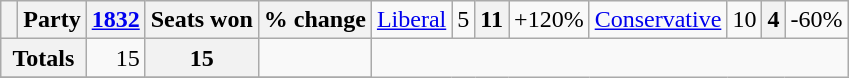<table class="wikitable">
<tr>
<th> </th>
<th>Party</th>
<th><a href='#'>1832</a></th>
<th>Seats won</th>
<th>% change<br></th>
<td><a href='#'>Liberal</a></td>
<td align=right>5</td>
<th align=right>11</th>
<td align=right>+120%<br></td>
<td><a href='#'>Conservative</a></td>
<td align=right>10</td>
<th align=right>4</th>
<td align=right>-60%</td>
</tr>
<tr>
<th colspan="2">Totals</th>
<td align=right>15</td>
<th align=right>15</th>
<td align=right></td>
</tr>
<tr>
</tr>
</table>
